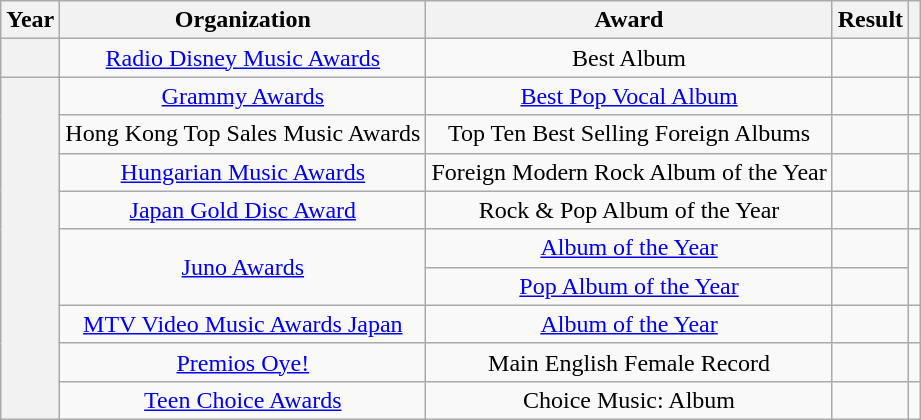<table class="wikitable plainrowheaders sortable collapsible" style="text-align:center">
<tr>
<th scope=col class="sortable">Year</th>
<th scope=col class="sortable">Organization</th>
<th scope=col class="sortable">Award</th>
<th scope=col class="sortable">Result</th>
<th scope=col class="unsortable"></th>
</tr>
<tr>
<th scope="row" rowspan="1"></th>
<td scope="row" rowspan="1"><a href='#'>Radio Disney Music Awards</a></td>
<td>Best Album</td>
<td></td>
<td rowspan="1" style="text-align:center;"></td>
</tr>
<tr>
<th scope="row" rowspan="9"></th>
<td scope="row" rowspan="1"><a href='#'>Grammy Awards</a></td>
<td><a href='#'>Best Pop Vocal Album</a></td>
<td></td>
<td rowspan="1" style="text-align:center;"></td>
</tr>
<tr>
<td scope="row" rowspan="1">Hong Kong Top Sales Music Awards</td>
<td>Top Ten Best Selling Foreign Albums</td>
<td></td>
<td rowspan="1" style="text-align:center;"></td>
</tr>
<tr>
<td scope="row" rowspan="1"><a href='#'>Hungarian Music Awards</a></td>
<td>Foreign Modern Rock Album of the Year</td>
<td></td>
<td rowspan="1" style="text-align:center;"></td>
</tr>
<tr>
<td scope="row" rowspan="1"><a href='#'>Japan Gold Disc Award</a></td>
<td>Rock & Pop Album of the Year</td>
<td></td>
<td rowspan="1" style="text-align:center;"></td>
</tr>
<tr>
<td scope="row" rowspan="2"><a href='#'>Juno Awards</a></td>
<td><a href='#'>Album of the Year</a></td>
<td></td>
<td rowspan="2" style="text-align:center;"></td>
</tr>
<tr>
<td><a href='#'>Pop Album of the Year</a></td>
<td></td>
</tr>
<tr>
<td scope="row" rowspan="1"><a href='#'>MTV Video Music Awards Japan</a></td>
<td><a href='#'>Album of the Year</a></td>
<td></td>
<td rowspan="1" style="text-align:center;"></td>
</tr>
<tr>
<td scope="row" rowspan="1"><a href='#'>Premios Oye!</a></td>
<td>Main English Female Record</td>
<td></td>
<td rowspan="1" style="text-align:center;"></td>
</tr>
<tr>
<td scope="row" rowspan="1"><a href='#'>Teen Choice Awards</a></td>
<td>Choice Music: Album</td>
<td></td>
<td rowspan="1" style="text-align:center;"></td>
</tr>
</table>
